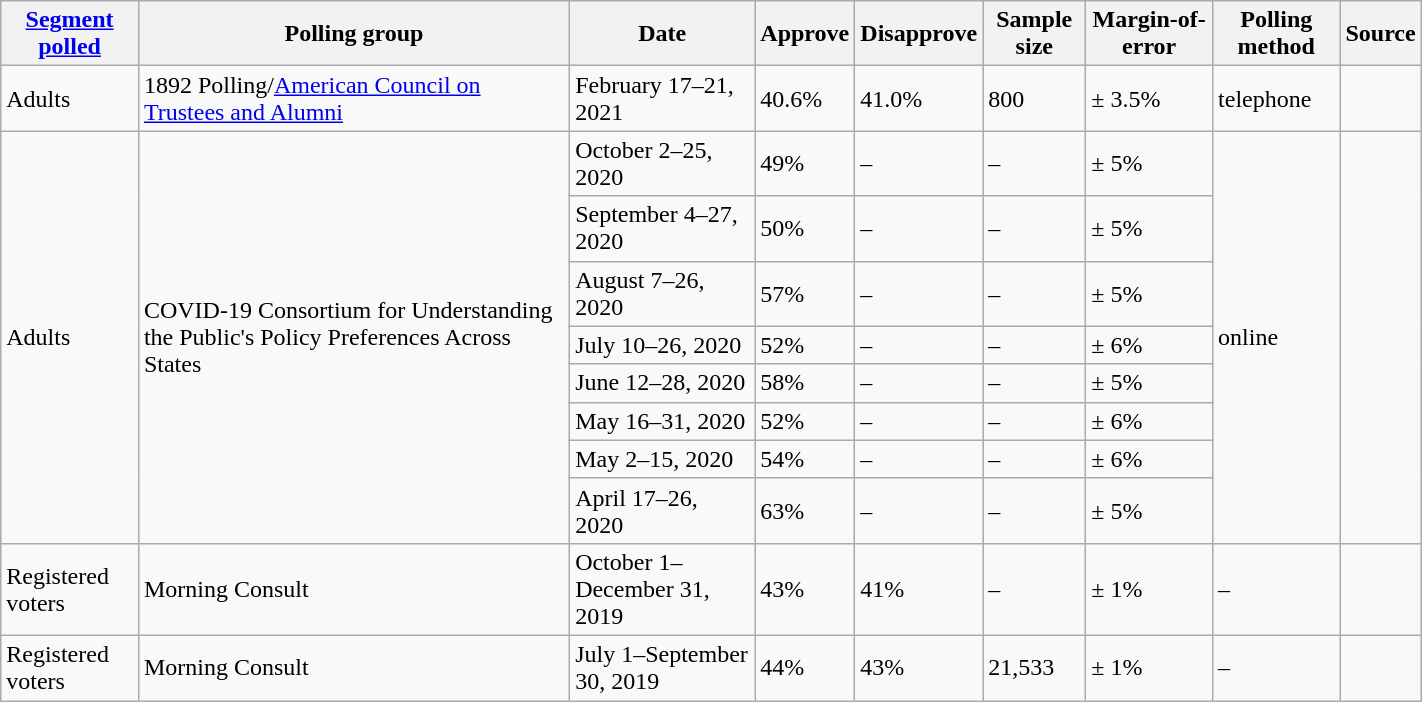<table class="wikitable sortable" style="width: 75%;">
<tr>
<th><a href='#'>Segment polled</a></th>
<th>Polling group</th>
<th>Date</th>
<th>Approve</th>
<th>Disapprove</th>
<th>Sample size</th>
<th>Margin-of-error</th>
<th>Polling method</th>
<th>Source</th>
</tr>
<tr>
<td>Adults</td>
<td>1892 Polling/<a href='#'>American Council on Trustees and Alumni</a></td>
<td>February 17–21, 2021</td>
<td>40.6%</td>
<td>41.0%</td>
<td>800</td>
<td>± 3.5%</td>
<td>telephone</td>
<td></td>
</tr>
<tr>
<td rowspan="8">Adults</td>
<td rowspan="8">COVID-19 Consortium for Understanding the Public's Policy Preferences Across States</td>
<td>October 2–25, 2020</td>
<td>49%</td>
<td>–</td>
<td>–</td>
<td>± 5%</td>
<td rowspan="8">online</td>
<td rowspan="8"></td>
</tr>
<tr>
<td>September 4–27, 2020</td>
<td>50%</td>
<td>–</td>
<td>–</td>
<td>± 5%</td>
</tr>
<tr>
<td>August 7–26, 2020</td>
<td>57%</td>
<td>–</td>
<td>–</td>
<td>± 5%</td>
</tr>
<tr>
<td>July 10–26, 2020</td>
<td>52%</td>
<td>–</td>
<td>–</td>
<td>± 6%</td>
</tr>
<tr>
<td>June 12–28, 2020</td>
<td>58%</td>
<td>–</td>
<td>–</td>
<td>± 5%</td>
</tr>
<tr>
<td>May 16–31, 2020</td>
<td>52%</td>
<td>–</td>
<td>–</td>
<td>± 6%</td>
</tr>
<tr>
<td>May 2–15, 2020</td>
<td>54%</td>
<td>–</td>
<td>–</td>
<td>± 6%</td>
</tr>
<tr>
<td>April 17–26, 2020</td>
<td>63%</td>
<td>–</td>
<td>–</td>
<td>± 5%</td>
</tr>
<tr>
<td>Registered voters</td>
<td>Morning Consult</td>
<td>October 1–December 31, 2019</td>
<td>43%</td>
<td>41%</td>
<td>–</td>
<td>± 1%</td>
<td>–</td>
<td></td>
</tr>
<tr>
<td>Registered voters</td>
<td>Morning Consult</td>
<td>July 1–September 30, 2019</td>
<td>44%</td>
<td>43%</td>
<td>21,533</td>
<td>± 1%</td>
<td>–</td>
<td></td>
</tr>
</table>
